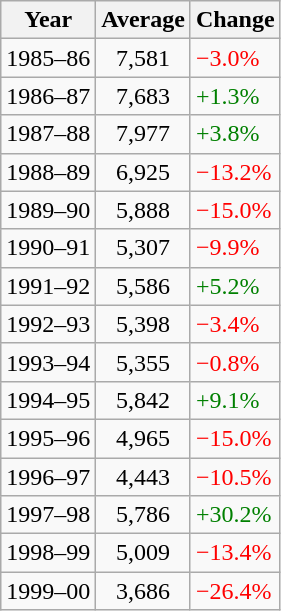<table class="wikitable" style="float:left; margin-right:1em;">
<tr>
<th>Year</th>
<th>Average</th>
<th>Change</th>
</tr>
<tr>
<td>1985–86</td>
<td style="text-align:center;">7,581</td>
<td style="color: red">−3.0%</td>
</tr>
<tr>
<td>1986–87</td>
<td style="text-align:center;">7,683</td>
<td style="color: green">+1.3%</td>
</tr>
<tr>
<td>1987–88</td>
<td style="text-align:center;">7,977</td>
<td style="color: green">+3.8%</td>
</tr>
<tr>
<td>1988–89</td>
<td style="text-align:center;">6,925</td>
<td style="color: red">−13.2%</td>
</tr>
<tr>
<td>1989–90</td>
<td style="text-align:center;">5,888</td>
<td style="color: red">−15.0%</td>
</tr>
<tr>
<td>1990–91</td>
<td style="text-align:center;">5,307</td>
<td style="color: red">−9.9%</td>
</tr>
<tr>
<td>1991–92</td>
<td style="text-align:center;">5,586</td>
<td style="color: green">+5.2%</td>
</tr>
<tr>
<td>1992–93</td>
<td style="text-align:center;">5,398</td>
<td style="color: red">−3.4%</td>
</tr>
<tr>
<td>1993–94</td>
<td style="text-align:center;">5,355</td>
<td style="color: red">−0.8%</td>
</tr>
<tr>
<td>1994–95</td>
<td style="text-align:center;">5,842</td>
<td style="color: green">+9.1%</td>
</tr>
<tr>
<td>1995–96</td>
<td style="text-align:center;">4,965</td>
<td style="color: red">−15.0%</td>
</tr>
<tr>
<td>1996–97</td>
<td style="text-align:center;">4,443</td>
<td style="color: red">−10.5%</td>
</tr>
<tr>
<td>1997–98</td>
<td style="text-align:center;">5,786</td>
<td style="color: green">+30.2%</td>
</tr>
<tr>
<td>1998–99</td>
<td style="text-align:center;">5,009</td>
<td style="color: red">−13.4%</td>
</tr>
<tr>
<td>1999–00</td>
<td style="text-align:center;">3,686</td>
<td style="color: red">−26.4%</td>
</tr>
</table>
